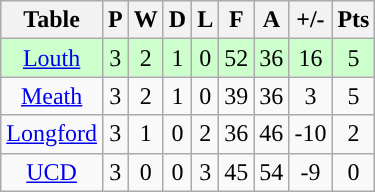<table class="wikitable">
<tr>
<th>Table</th>
<th>P</th>
<th>W</th>
<th>D</th>
<th>L</th>
<th>F</th>
<th>A</th>
<th>+/-</th>
<th>Pts</th>
</tr>
<tr style="text-align:Center; background:#cfc;">
<td><a href='#'>Louth</a></td>
<td>3</td>
<td>2</td>
<td>1</td>
<td>0</td>
<td>52</td>
<td>36</td>
<td>16</td>
<td>5</td>
</tr>
<tr style="text-align:Center;">
<td><a href='#'>Meath</a></td>
<td>3</td>
<td>2</td>
<td>1</td>
<td>0</td>
<td>39</td>
<td>36</td>
<td>3</td>
<td>5</td>
</tr>
<tr style="text-align:Center;">
<td><a href='#'>Longford</a></td>
<td>3</td>
<td>1</td>
<td>0</td>
<td>2</td>
<td>36</td>
<td>46</td>
<td>-10</td>
<td>2</td>
</tr>
<tr style="text-align:Center;">
<td><a href='#'>UCD</a></td>
<td>3</td>
<td>0</td>
<td>0</td>
<td>3</td>
<td>45</td>
<td>54</td>
<td>-9</td>
<td>0</td>
</tr>
</table>
